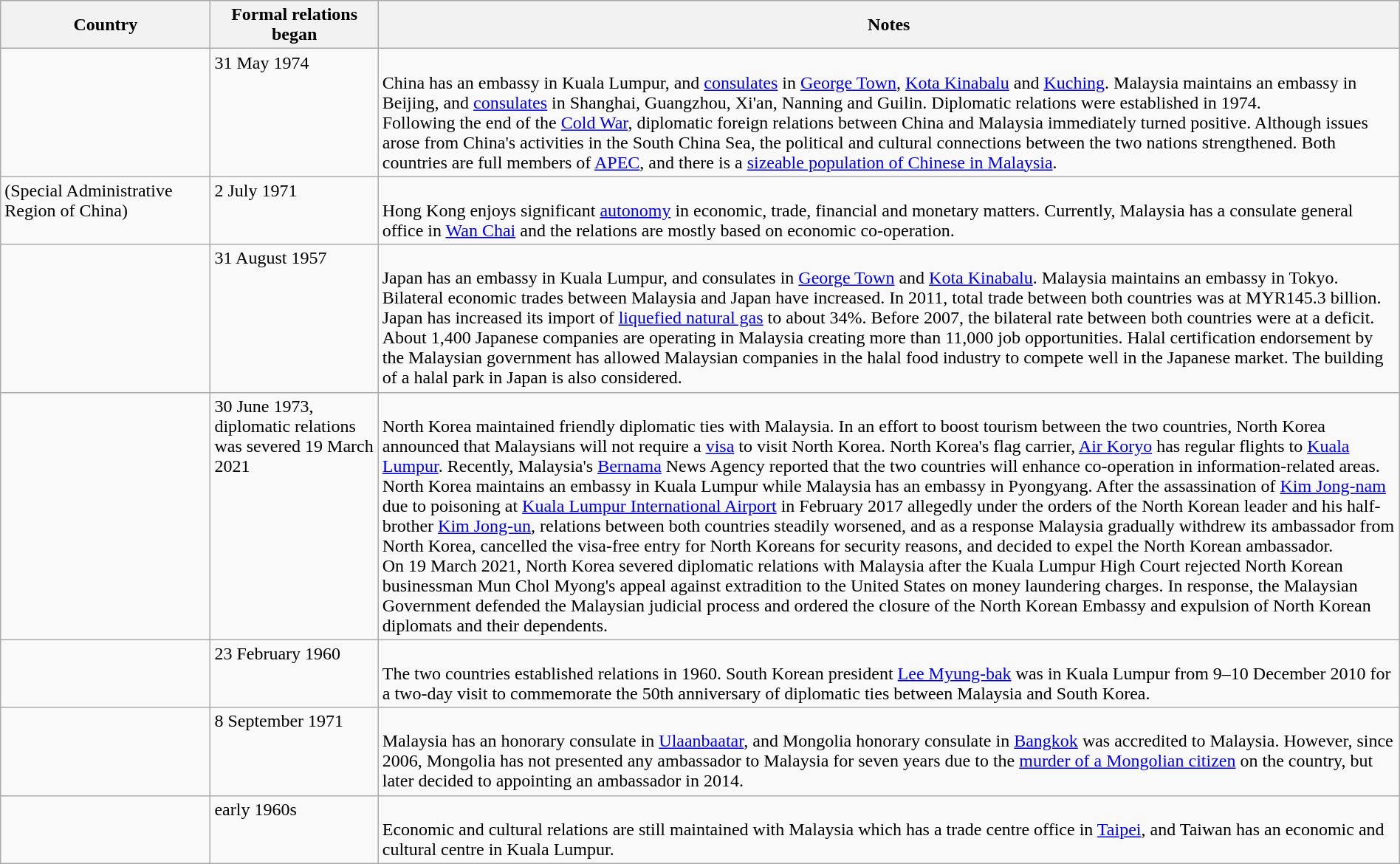<table class="wikitable sortable" style="width:100%; margin:auto;">
<tr>
<th style="width:15%;">Country</th>
<th style="width:12%;">Formal relations began</th>
<th>Notes</th>
</tr>
<tr valign="top">
<td></td>
<td>31 May 1974</td>
<td><br>China has an embassy in Kuala Lumpur, and <a href='#'>consulates</a> in <a href='#'>George Town</a>, <a href='#'>Kota Kinabalu</a> and <a href='#'>Kuching</a>. Malaysia maintains an embassy in Beijing, and <a href='#'>consulates</a> in Shanghai, Guangzhou, Xi'an, Nanning and Guilin. Diplomatic relations were established in 1974.<br>Following the end of the <a href='#'>Cold War</a>, diplomatic foreign relations between China and Malaysia immediately turned positive. Although issues arose from China's activities in the South China Sea, the political and cultural connections between the two nations strengthened. Both countries are full members of <a href='#'>APEC</a>, and there is a <a href='#'>sizeable population of Chinese in Malaysia</a>.</td>
</tr>
<tr valign="top">
<td> (Special Administrative Region of China)</td>
<td>2 July 1971</td>
<td><br>Hong Kong enjoys significant <a href='#'>autonomy</a> in economic, trade, financial and monetary matters. Currently, Malaysia has a consulate general office in <a href='#'>Wan Chai</a> and the relations are mostly based on economic co-operation.</td>
</tr>
<tr valign="top">
<td></td>
<td>31 August 1957</td>
<td><br>Japan has an embassy in Kuala Lumpur, and consulates in <a href='#'>George Town</a> and <a href='#'>Kota Kinabalu</a>. Malaysia maintains an embassy in Tokyo.<br>Bilateral economic trades between Malaysia and Japan have increased. In 2011, total trade between both countries was at MYR145.3 billion. Japan has increased its import of <a href='#'>liquefied natural gas</a> to about 34%. Before 2007, the bilateral rate between both countries were at a deficit. About 1,400 Japanese companies are operating in Malaysia creating more than 11,000 job opportunities. Halal certification endorsement by the Malaysian government has allowed Malaysian companies in the halal food industry to compete well in the Japanese market. The building of a halal park in Japan is also considered.</td>
</tr>
<tr valign="top">
<td></td>
<td>30 June 1973, diplomatic relations was severed 19 March 2021</td>
<td><br>North Korea maintained friendly diplomatic ties with Malaysia. In an effort to boost tourism between the two countries, North Korea announced that Malaysians will not require a <a href='#'>visa</a> to visit North Korea. North Korea's flag carrier, <a href='#'>Air Koryo</a> has regular flights to <a href='#'>Kuala Lumpur</a>. Recently, Malaysia's <a href='#'>Bernama</a> News Agency reported that the two countries will enhance co-operation in information-related areas. North Korea maintains an embassy in Kuala Lumpur while Malaysia has an embassy in Pyongyang. After the assassination of <a href='#'>Kim Jong-nam</a> due to poisoning at <a href='#'>Kuala Lumpur International Airport</a> in February 2017 allegedly under the orders of the North Korean leader and his half-brother <a href='#'>Kim Jong-un</a>, relations between both countries steadily worsened, and as a response Malaysia gradually withdrew its ambassador from North Korea, cancelled the visa-free entry for North Koreans for security reasons, and decided to expel the North Korean ambassador.<br>On 19 March 2021, North Korea severed diplomatic relations with Malaysia after the Kuala Lumpur High Court rejected North Korean businessman Mun Chol Myong's appeal against extradition to the United States on money laundering charges. In response, the Malaysian Government defended the Malaysian judicial process and ordered the closure of the North Korean Embassy and expulsion of North Korean diplomats and their dependents.</td>
</tr>
<tr valign="top">
<td></td>
<td>23 February 1960</td>
<td><br>The two countries established relations in 1960. South Korean president <a href='#'>Lee Myung-bak</a> was in Kuala Lumpur from 9–10 December 2010 for a two-day visit to commemorate the 50th anniversary of diplomatic ties between Malaysia and South Korea.</td>
</tr>
<tr valign="top">
<td></td>
<td>8 September 1971</td>
<td><br>Malaysia has an honorary consulate in <a href='#'>Ulaanbaatar</a>, and Mongolia honorary consulate in <a href='#'>Bangkok</a> was accredited to Malaysia. However, since 2006, Mongolia has not presented any ambassador to Malaysia for seven years due to the <a href='#'>murder of a Mongolian citizen</a> on the country, but later decided to appointing an ambassador in 2014.</td>
</tr>
<tr valign="top">
<td></td>
<td>early 1960s</td>
<td><br>Economic and cultural relations are still maintained with Malaysia which has a trade centre office in <a href='#'>Taipei</a>, and Taiwan has an economic and cultural centre in Kuala Lumpur.</td>
</tr>
</table>
